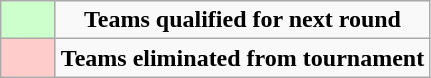<table class="wikitable" style="text-align: center;">
<tr>
<td bgcolor=#CCFFCC style="width: 20px;"></td>
<td><strong>Teams qualified for next round</strong></td>
</tr>
<tr>
<td bgcolor=#FFCCCC style="width: 29px;"></td>
<td><strong>Teams eliminated from tournament</strong></td>
</tr>
</table>
